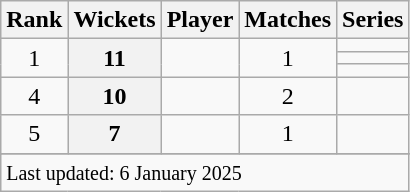<table class="wikitable plainrowheaders sortable">
<tr>
<th scope=col>Rank</th>
<th scope=col>Wickets</th>
<th scope=col>Player</th>
<th scope=col>Matches</th>
<th scope=col>Series</th>
</tr>
<tr>
<td align=center rowspan=3>1</td>
<th scope=row style=text-align:center; rowspan=3>11</th>
<td rowspan=3></td>
<td align=center rowspan=3>1</td>
<td></td>
</tr>
<tr>
<td></td>
</tr>
<tr>
<td></td>
</tr>
<tr>
<td align=center>4</td>
<th scope=row style=text-align:center;>10</th>
<td></td>
<td align=center>2</td>
<td></td>
</tr>
<tr>
<td align=center>5</td>
<th scope=row style=text-align:center;>7</th>
<td></td>
<td align=center>1</td>
<td></td>
</tr>
<tr>
</tr>
<tr class=sortbottom>
<td colspan=5><small>Last updated: 6 January 2025</small></td>
</tr>
</table>
